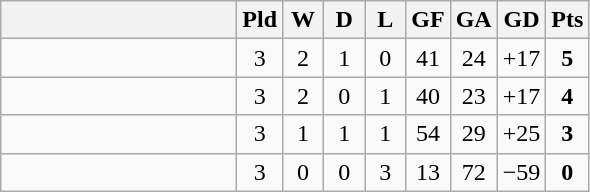<table class="wikitable" style="text-align:center;">
<tr>
<th width=150></th>
<th width=20>Pld</th>
<th width=20>W</th>
<th width=20>D</th>
<th width=20>L</th>
<th width=20>GF</th>
<th width=20>GA</th>
<th width=20>GD</th>
<th width=20>Pts</th>
</tr>
<tr>
<td align="left"></td>
<td>3</td>
<td>2</td>
<td>1</td>
<td>0</td>
<td>41</td>
<td>24</td>
<td>+17</td>
<td><strong>5</strong></td>
</tr>
<tr>
<td align="left"></td>
<td>3</td>
<td>2</td>
<td>0</td>
<td>1</td>
<td>40</td>
<td>23</td>
<td>+17</td>
<td><strong>4</strong></td>
</tr>
<tr>
<td align="left"></td>
<td>3</td>
<td>1</td>
<td>1</td>
<td>1</td>
<td>54</td>
<td>29</td>
<td>+25</td>
<td><strong>3</strong></td>
</tr>
<tr>
<td align="left"></td>
<td>3</td>
<td>0</td>
<td>0</td>
<td>3</td>
<td>13</td>
<td>72</td>
<td>−59</td>
<td><strong>0</strong></td>
</tr>
</table>
